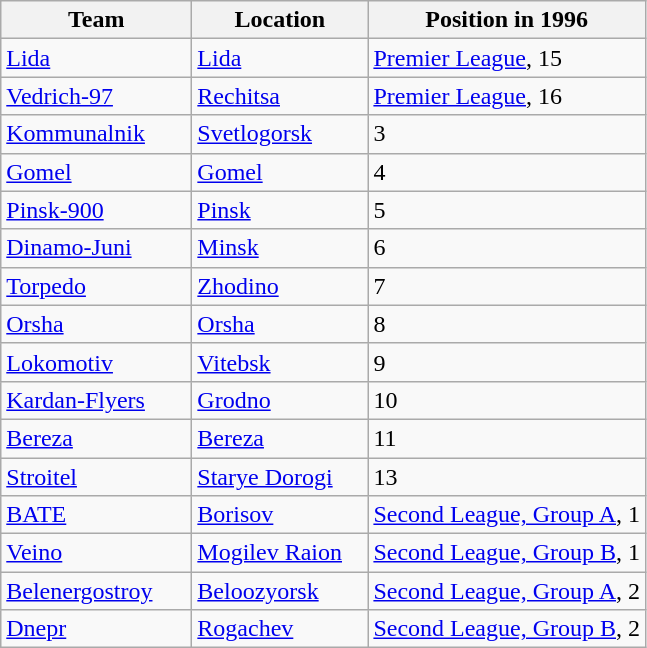<table class="wikitable sortable" style="text-align:left">
<tr>
<th>Team</th>
<th>Location</th>
<th data-sort-type="number">Position in 1996</th>
</tr>
<tr>
<td width=120><a href='#'>Lida</a></td>
<td width=110><a href='#'>Lida</a></td>
<td><a href='#'>Premier League</a>, 15</td>
</tr>
<tr>
<td><a href='#'>Vedrich-97</a></td>
<td width=110><a href='#'>Rechitsa</a></td>
<td><a href='#'>Premier League</a>, 16</td>
</tr>
<tr>
<td><a href='#'>Kommunalnik</a></td>
<td><a href='#'>Svetlogorsk</a></td>
<td>3</td>
</tr>
<tr>
<td><a href='#'>Gomel</a></td>
<td><a href='#'>Gomel</a></td>
<td>4</td>
</tr>
<tr>
<td><a href='#'>Pinsk-900</a></td>
<td width=110><a href='#'>Pinsk</a></td>
<td>5</td>
</tr>
<tr>
<td><a href='#'>Dinamo-Juni</a></td>
<td><a href='#'>Minsk</a></td>
<td>6</td>
</tr>
<tr>
<td><a href='#'>Torpedo</a></td>
<td><a href='#'>Zhodino</a></td>
<td>7</td>
</tr>
<tr>
<td><a href='#'>Orsha</a></td>
<td><a href='#'>Orsha</a></td>
<td>8</td>
</tr>
<tr>
<td><a href='#'>Lokomotiv</a></td>
<td><a href='#'>Vitebsk</a></td>
<td>9</td>
</tr>
<tr>
<td><a href='#'>Kardan-Flyers</a></td>
<td><a href='#'>Grodno</a></td>
<td>10</td>
</tr>
<tr>
<td><a href='#'>Bereza</a></td>
<td><a href='#'>Bereza</a></td>
<td>11</td>
</tr>
<tr>
<td><a href='#'>Stroitel</a></td>
<td><a href='#'>Starye Dorogi</a></td>
<td>13</td>
</tr>
<tr>
<td><a href='#'>BATE</a></td>
<td><a href='#'>Borisov</a></td>
<td><a href='#'>Second League, Group A</a>, 1</td>
</tr>
<tr>
<td><a href='#'>Veino</a></td>
<td><a href='#'>Mogilev Raion</a></td>
<td><a href='#'>Second League, Group B</a>, 1</td>
</tr>
<tr>
<td><a href='#'>Belenergostroy</a></td>
<td><a href='#'>Beloozyorsk</a></td>
<td><a href='#'>Second League, Group A</a>, 2</td>
</tr>
<tr>
<td><a href='#'>Dnepr</a></td>
<td><a href='#'>Rogachev</a></td>
<td><a href='#'>Second League, Group B</a>, 2</td>
</tr>
</table>
